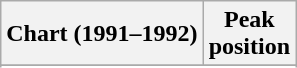<table class="wikitable sortable">
<tr>
<th align="left">Chart (1991–1992)</th>
<th align="center">Peak<br>position</th>
</tr>
<tr>
</tr>
<tr>
</tr>
</table>
